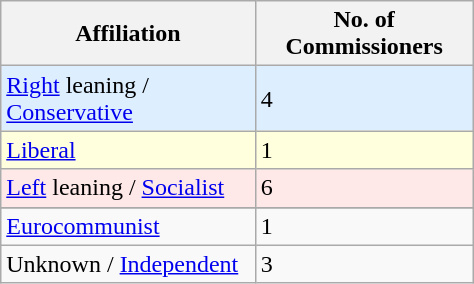<table class="wikitable sortable" width=25%>
<tr>
<th>Affiliation</th>
<th>No. of Commissioners</th>
</tr>
<tr --- bgcolor=#DDEEFF>
<td><a href='#'>Right</a> leaning / <a href='#'>Conservative</a></td>
<td>4</td>
</tr>
<tr --- bgcolor=#FFFFDD>
<td><a href='#'>Liberal</a></td>
<td>1</td>
</tr>
<tr --- bgcolor=#FFE8E8>
<td><a href='#'>Left</a> leaning / <a href='#'>Socialist</a></td>
<td>6</td>
</tr>
<tr>
</tr>
<tr --- bgcolor=>
<td><a href='#'>Eurocommunist</a></td>
<td>1</td>
</tr>
<tr>
<td>Unknown / <a href='#'>Independent</a></td>
<td>3</td>
</tr>
</table>
